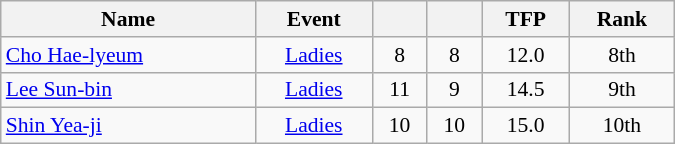<table class="wikitable" style="font-size:90%; text-align:center; width:450px">
<tr>
<th>Name</th>
<th>Event</th>
<th></th>
<th></th>
<th>TFP</th>
<th>Rank</th>
</tr>
<tr>
<td align=left><a href='#'>Cho Hae-lyeum</a></td>
<td><a href='#'>Ladies</a></td>
<td>8</td>
<td>8</td>
<td>12.0</td>
<td>8th</td>
</tr>
<tr>
<td align=left><a href='#'>Lee Sun-bin</a></td>
<td><a href='#'>Ladies</a></td>
<td>11</td>
<td>9</td>
<td>14.5</td>
<td>9th</td>
</tr>
<tr>
<td align=left><a href='#'>Shin Yea-ji</a></td>
<td><a href='#'>Ladies</a></td>
<td>10</td>
<td>10</td>
<td>15.0</td>
<td>10th</td>
</tr>
</table>
